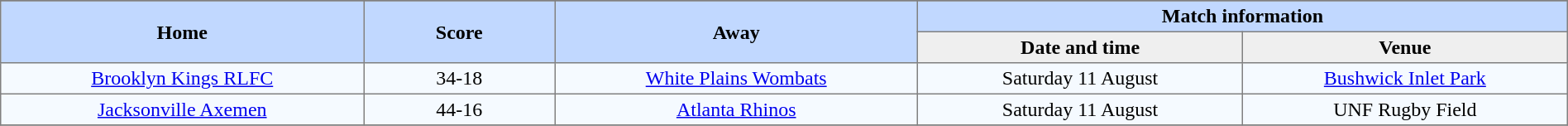<table border="1" cellpadding="3" cellspacing="0" style="border-collapse:collapse; text-align:center; width:100%;">
<tr style="background:#c1d8ff;">
</tr>
<tr style="background:#c1d8ff;">
<th rowspan="2" style="width:19%;">Home</th>
<th rowspan="2" style="width:10%;">Score</th>
<th rowspan="2" style="width:19%;">Away</th>
<th colspan=6>Match information</th>
</tr>
<tr style="background:#efefef;">
<th width=17%>Date and time</th>
<th width=17%>Venue</th>
</tr>
<tr style="text-align:center; background:#f5faff;">
<td><a href='#'>Brooklyn Kings RLFC</a></td>
<td>34-18</td>
<td><a href='#'>White Plains Wombats</a></td>
<td>Saturday 11 August</td>
<td><a href='#'>Bushwick Inlet Park</a></td>
</tr>
<tr style="text-align:center; background:#f5faff;">
<td><a href='#'>Jacksonville Axemen</a></td>
<td>44-16</td>
<td><a href='#'>Atlanta Rhinos</a></td>
<td>Saturday 11 August</td>
<td>UNF Rugby Field</td>
</tr>
<tr>
</tr>
</table>
